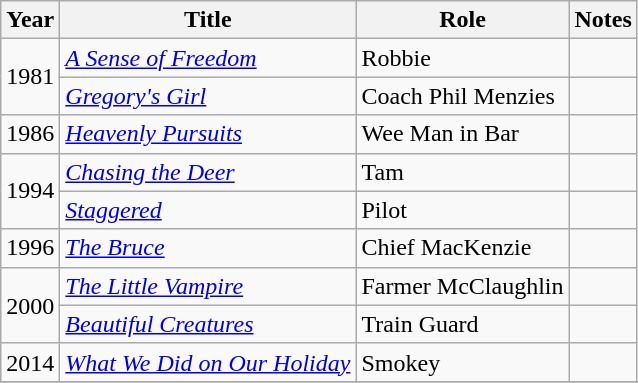<table class="wikitable sortable">
<tr>
<th>Year</th>
<th>Title</th>
<th>Role</th>
<th class = "unsortable">Notes</th>
</tr>
<tr>
<td rowspan=2>1981</td>
<td><em><a href='#'>A Sense of Freedom</a></em></td>
<td>Robbie</td>
<td></td>
</tr>
<tr>
<td><em><a href='#'>Gregory's Girl</a></em></td>
<td>Coach Phil Menzies</td>
<td></td>
</tr>
<tr>
<td>1986</td>
<td><em><a href='#'>Heavenly Pursuits</a></em></td>
<td>Wee Man in Bar</td>
<td></td>
</tr>
<tr>
<td rowspan=2>1994</td>
<td><em><a href='#'>Chasing the Deer</a></em></td>
<td>Tam</td>
<td></td>
</tr>
<tr>
<td><em><a href='#'>Staggered</a></em></td>
<td>Pilot</td>
<td></td>
</tr>
<tr>
<td>1996</td>
<td><em><a href='#'>The Bruce</a></em></td>
<td>Chief MacKenzie</td>
<td></td>
</tr>
<tr>
<td rowspan=2>2000</td>
<td><em><a href='#'>The Little Vampire</a></em></td>
<td>Farmer McClaughlin</td>
<td></td>
</tr>
<tr>
<td><em><a href='#'>Beautiful Creatures</a></em></td>
<td>Train Guard</td>
<td></td>
</tr>
<tr>
<td>2014</td>
<td><em><a href='#'>What We Did on Our Holiday</a></em></td>
<td>Smokey</td>
<td></td>
</tr>
<tr>
</tr>
</table>
